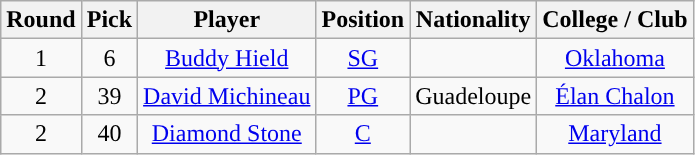<table class="wikitable sortable sortable">
<tr>
<th style="background:#">Round</th>
<th style="background:#">Pick</th>
<th style="background:#">Player</th>
<th style="background:#">Position</th>
<th style="background:#">Nationality</th>
<th style="background:#">College / Club</th>
</tr>
<tr style="text-align: center">
<td>1</td>
<td>6</td>
<td><a href='#'>Buddy Hield</a></td>
<td><a href='#'>SG</a></td>
<td></td>
<td><a href='#'>Oklahoma</a></td>
</tr>
<tr style="text-align: center">
<td>2</td>
<td>39</td>
<td><a href='#'>David Michineau</a></td>
<td><a href='#'>PG</a></td>
<td> Guadeloupe</td>
<td> <a href='#'>Élan Chalon</a></td>
</tr>
<tr style="text-align: center">
<td>2</td>
<td>40</td>
<td><a href='#'>Diamond Stone</a></td>
<td><a href='#'>C</a></td>
<td></td>
<td><a href='#'>Maryland</a></td>
</tr>
</table>
